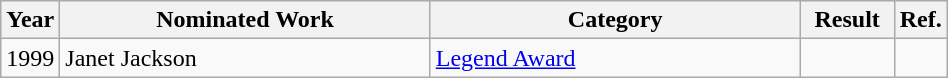<table class="wikitable" width="50%">
<tr>
<th width="5%">Year</th>
<th width="40%">Nominated Work</th>
<th width="40%">Category</th>
<th width="10%">Result</th>
<th width="5%">Ref.</th>
</tr>
<tr>
<td>1999</td>
<td>Janet Jackson</td>
<td><a href='#'>Legend Award</a></td>
<td></td>
<td></td>
</tr>
</table>
